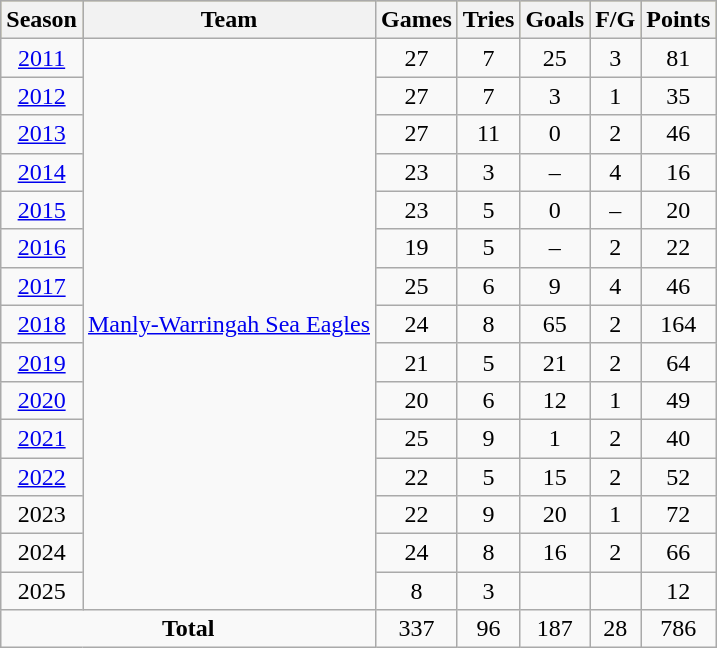<table class="wikitable" style="text-align:center;">
<tr style="background:#bdb76b;">
<th>Season</th>
<th>Team</th>
<th>Games</th>
<th>Tries</th>
<th>Goals</th>
<th>F/G</th>
<th>Points</th>
</tr>
<tr>
<td><a href='#'>2011</a></td>
<td rowspan="15"> <a href='#'>Manly-Warringah Sea Eagles</a></td>
<td>27</td>
<td>7</td>
<td>25</td>
<td>3</td>
<td>81</td>
</tr>
<tr>
<td><a href='#'>2012</a></td>
<td>27</td>
<td>7</td>
<td>3</td>
<td>1</td>
<td>35</td>
</tr>
<tr>
<td><a href='#'>2013</a></td>
<td>27</td>
<td>11</td>
<td>0</td>
<td>2</td>
<td>46</td>
</tr>
<tr>
<td><a href='#'>2014</a></td>
<td>23</td>
<td>3</td>
<td>–</td>
<td>4</td>
<td>16</td>
</tr>
<tr>
<td><a href='#'>2015</a></td>
<td>23</td>
<td>5</td>
<td>0</td>
<td>–</td>
<td>20</td>
</tr>
<tr>
<td><a href='#'>2016</a></td>
<td>19</td>
<td>5</td>
<td>–</td>
<td>2</td>
<td>22</td>
</tr>
<tr>
<td><a href='#'>2017</a></td>
<td>25</td>
<td>6</td>
<td>9</td>
<td>4</td>
<td>46</td>
</tr>
<tr>
<td><a href='#'>2018</a></td>
<td>24</td>
<td>8</td>
<td>65</td>
<td>2</td>
<td>164</td>
</tr>
<tr>
<td><a href='#'>2019</a></td>
<td>21</td>
<td>5</td>
<td>21</td>
<td>2</td>
<td>64</td>
</tr>
<tr>
<td><a href='#'>2020</a></td>
<td>20</td>
<td>6</td>
<td>12</td>
<td>1</td>
<td>49</td>
</tr>
<tr>
<td><a href='#'>2021</a></td>
<td>25</td>
<td>9</td>
<td>1</td>
<td>2</td>
<td>40</td>
</tr>
<tr>
<td><a href='#'>2022</a></td>
<td>22</td>
<td>5</td>
<td>15</td>
<td>2</td>
<td>52</td>
</tr>
<tr>
<td>2023</td>
<td>22</td>
<td>9</td>
<td>20</td>
<td>1</td>
<td>72</td>
</tr>
<tr>
<td>2024</td>
<td>24</td>
<td>8</td>
<td>16</td>
<td>2</td>
<td>66</td>
</tr>
<tr>
<td>2025</td>
<td>8</td>
<td>3</td>
<td></td>
<td></td>
<td>12</td>
</tr>
<tr>
<td colspan="2"><strong>Total</strong></td>
<td>337</td>
<td>96</td>
<td>187</td>
<td>28</td>
<td>786</td>
</tr>
</table>
